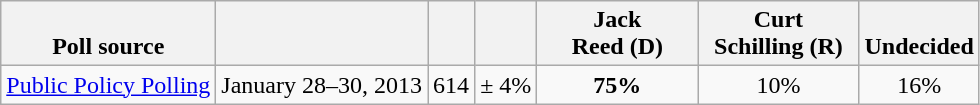<table class="wikitable" style="text-align:center">
<tr valign= bottom>
<th>Poll source</th>
<th></th>
<th></th>
<th></th>
<th style="width:100px;">Jack<br>Reed (D)</th>
<th style="width:100px;">Curt<br>Schilling (R)</th>
<th>Undecided</th>
</tr>
<tr>
<td align=left><a href='#'>Public Policy Polling</a></td>
<td>January 28–30, 2013</td>
<td>614</td>
<td>± 4%</td>
<td><strong>75%</strong></td>
<td>10%</td>
<td>16%</td>
</tr>
</table>
